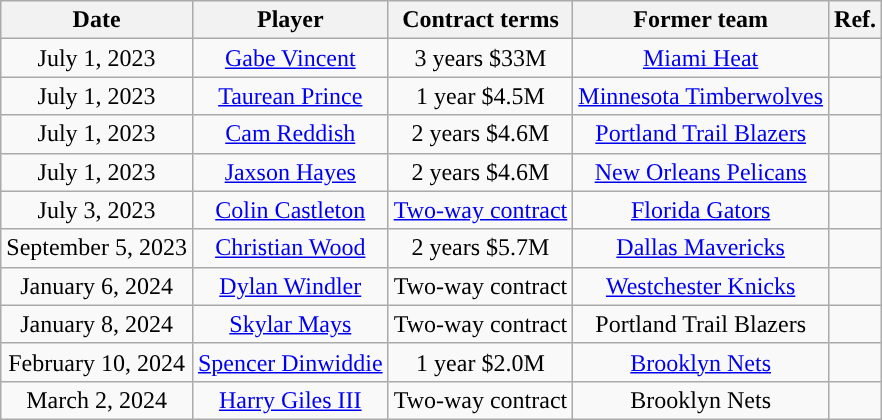<table class="wikitable sortable sortable" style="text-align: center">
<tr>
<th>Date</th>
<th>Player</th>
<th>Contract terms</th>
<th>Former team</th>
<th>Ref.</th>
</tr>
<tr>
<td>July 1, 2023</td>
<td><a href='#'>Gabe Vincent</a></td>
<td>3 years $33M</td>
<td><a href='#'>Miami Heat</a></td>
<td></td>
</tr>
<tr>
<td>July 1, 2023</td>
<td><a href='#'>Taurean Prince</a></td>
<td>1 year $4.5M</td>
<td><a href='#'>Minnesota Timberwolves</a></td>
<td></td>
</tr>
<tr>
<td>July 1, 2023</td>
<td><a href='#'>Cam Reddish</a></td>
<td>2 years $4.6M</td>
<td><a href='#'>Portland Trail Blazers</a></td>
<td></td>
</tr>
<tr>
<td>July 1, 2023</td>
<td><a href='#'>Jaxson Hayes</a></td>
<td>2 years $4.6M</td>
<td><a href='#'>New Orleans Pelicans</a></td>
<td></td>
</tr>
<tr>
<td>July 3, 2023</td>
<td><a href='#'>Colin Castleton</a></td>
<td><a href='#'>Two-way contract</a></td>
<td><a href='#'>Florida Gators</a></td>
<td></td>
</tr>
<tr>
<td>September 5, 2023</td>
<td><a href='#'>Christian Wood</a></td>
<td>2 years $5.7M</td>
<td><a href='#'>Dallas Mavericks</a></td>
<td></td>
</tr>
<tr>
<td>January 6, 2024</td>
<td><a href='#'>Dylan Windler</a></td>
<td>Two-way contract</td>
<td><a href='#'>Westchester Knicks</a></td>
<td></td>
</tr>
<tr>
<td>January 8, 2024</td>
<td><a href='#'>Skylar Mays</a></td>
<td>Two-way contract</td>
<td>Portland Trail Blazers</td>
<td></td>
</tr>
<tr>
<td>February 10, 2024</td>
<td><a href='#'>Spencer Dinwiddie</a></td>
<td>1 year $2.0M</td>
<td><a href='#'>Brooklyn Nets</a></td>
<td></td>
</tr>
<tr>
<td>March 2, 2024</td>
<td><a href='#'>Harry Giles III</a></td>
<td>Two-way contract</td>
<td>Brooklyn Nets</td>
<td></td>
</tr>
</table>
